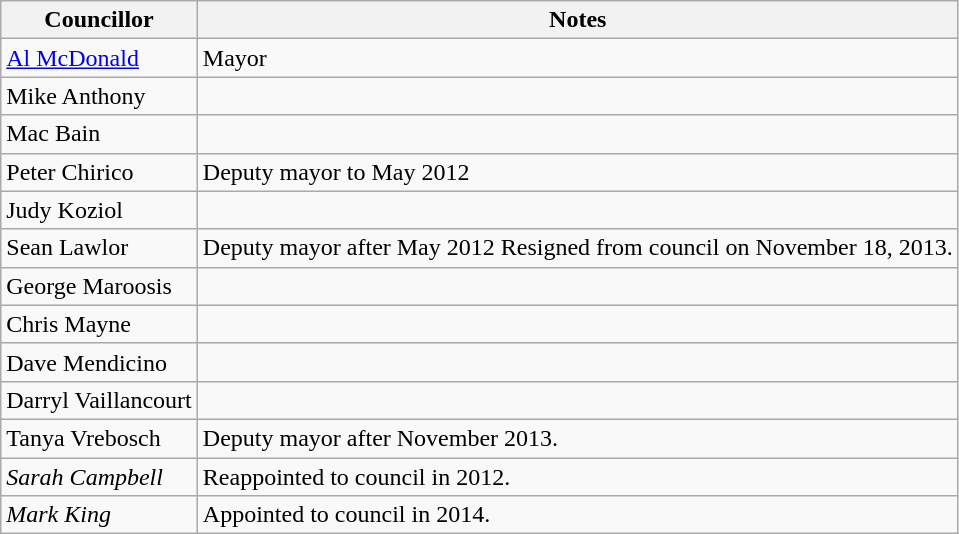<table class="wikitable">
<tr>
<th>Councillor</th>
<th>Notes</th>
</tr>
<tr>
<td><a href='#'>Al McDonald</a></td>
<td>Mayor</td>
</tr>
<tr>
<td>Mike Anthony</td>
<td></td>
</tr>
<tr>
<td>Mac Bain</td>
<td></td>
</tr>
<tr>
<td>Peter Chirico</td>
<td>Deputy mayor to May 2012</td>
</tr>
<tr>
<td>Judy Koziol</td>
<td></td>
</tr>
<tr>
<td>Sean Lawlor</td>
<td>Deputy mayor after May 2012 Resigned from council on November 18, 2013.</td>
</tr>
<tr>
<td>George Maroosis</td>
<td></td>
</tr>
<tr>
<td>Chris Mayne</td>
<td></td>
</tr>
<tr>
<td>Dave Mendicino</td>
<td></td>
</tr>
<tr>
<td>Darryl Vaillancourt</td>
<td></td>
</tr>
<tr>
<td>Tanya Vrebosch</td>
<td>Deputy mayor after November 2013.</td>
</tr>
<tr>
<td><em>Sarah Campbell</em></td>
<td>Reappointed to council in 2012.</td>
</tr>
<tr>
<td><em>Mark King</em></td>
<td>Appointed to council in 2014.</td>
</tr>
</table>
